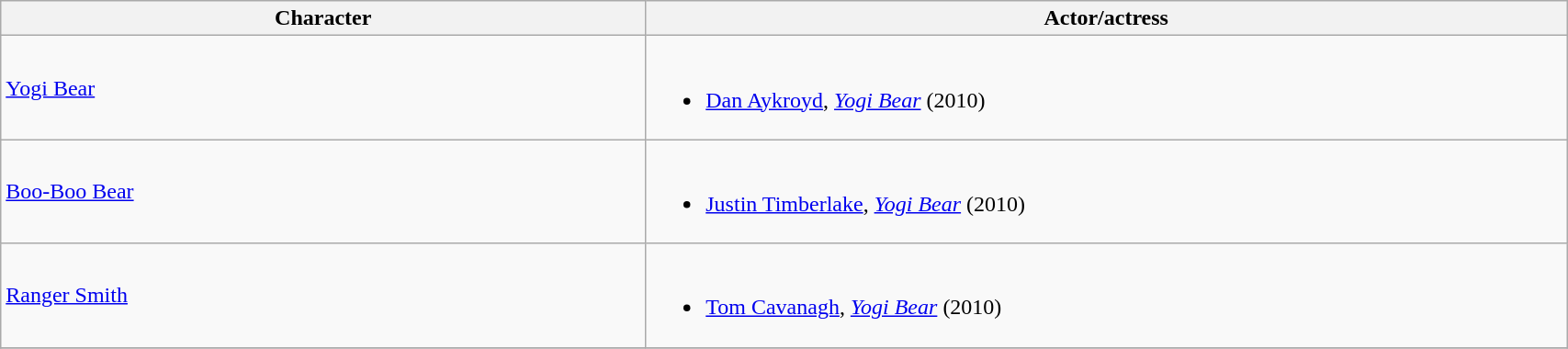<table style="width:90%;" class="wikitable">
<tr>
<th style="width:35%;">Character</th>
<th style="width:50%;">Actor/actress</th>
</tr>
<tr>
<td><a href='#'>Yogi Bear</a></td>
<td><br><ul><li><a href='#'>Dan Aykroyd</a>, <em><a href='#'>Yogi Bear</a></em> (2010)</li></ul></td>
</tr>
<tr>
<td><a href='#'>Boo-Boo Bear</a></td>
<td><br><ul><li><a href='#'>Justin Timberlake</a>, <em><a href='#'>Yogi Bear</a></em> (2010)</li></ul></td>
</tr>
<tr>
<td><a href='#'>Ranger Smith</a></td>
<td><br><ul><li><a href='#'>Tom Cavanagh</a>, <em><a href='#'>Yogi Bear</a></em> (2010)</li></ul></td>
</tr>
<tr |}>
</tr>
</table>
